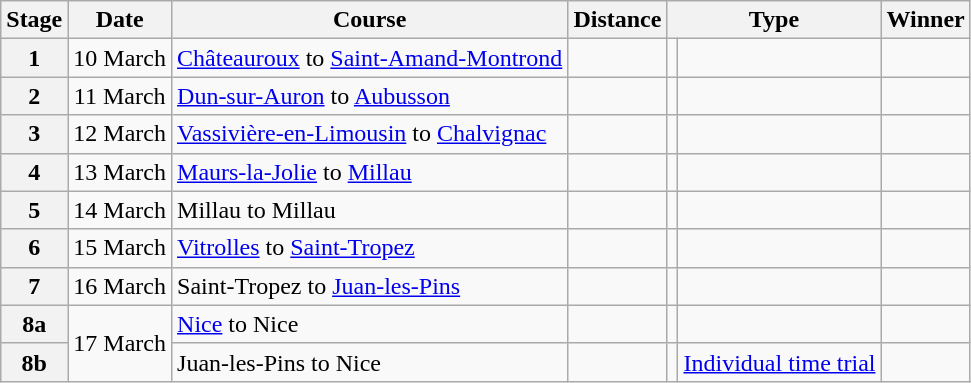<table class="wikitable">
<tr>
<th scope="col">Stage</th>
<th scope="col">Date</th>
<th scope="col">Course</th>
<th scope="col">Distance</th>
<th scope="col" colspan="2">Type</th>
<th scope=col>Winner</th>
</tr>
<tr>
<th scope="row" style="text-align:center;">1</th>
<td style="text-align:center;">10 March</td>
<td><a href='#'>Châteauroux</a> to <a href='#'>Saint-Amand-Montrond</a></td>
<td style="text-align:center;"></td>
<td></td>
<td></td>
<td></td>
</tr>
<tr>
<th scope="row" style="text-align:center;">2</th>
<td style="text-align:center;">11 March</td>
<td><a href='#'>Dun-sur-Auron</a> to <a href='#'>Aubusson</a></td>
<td style="text-align:center;"></td>
<td></td>
<td></td>
<td></td>
</tr>
<tr>
<th scope="row" style="text-align:center;">3</th>
<td style="text-align:center;">12 March</td>
<td><a href='#'>Vassivière-en-Limousin</a> to <a href='#'>Chalvignac</a></td>
<td style="text-align:center;"></td>
<td></td>
<td></td>
<td></td>
</tr>
<tr>
<th scope="row" style="text-align:center;">4</th>
<td style="text-align:center;">13 March</td>
<td><a href='#'>Maurs-la-Jolie</a> to <a href='#'>Millau</a></td>
<td style="text-align:center;"></td>
<td></td>
<td></td>
<td></td>
</tr>
<tr>
<th scope="row" style="text-align:center;">5</th>
<td style="text-align:center;">14 March</td>
<td>Millau to Millau</td>
<td style="text-align:center;"></td>
<td></td>
<td></td>
<td></td>
</tr>
<tr>
<th scope="row" style="text-align:center;">6</th>
<td style="text-align:center;">15 March</td>
<td><a href='#'>Vitrolles</a> to <a href='#'>Saint-Tropez</a></td>
<td style="text-align:center;"></td>
<td></td>
<td></td>
<td></td>
</tr>
<tr>
<th scope="row" style="text-align:center;">7</th>
<td style="text-align:center;">16 March</td>
<td>Saint-Tropez to <a href='#'>Juan-les-Pins</a></td>
<td style="text-align:center;"></td>
<td></td>
<td></td>
<td></td>
</tr>
<tr>
<th scope="row" style="text-align:center;">8a</th>
<td style="text-align:center;" rowspan=2>17 March</td>
<td><a href='#'>Nice</a> to Nice</td>
<td style="text-align:center;"></td>
<td></td>
<td></td>
<td></td>
</tr>
<tr>
<th scope="row" style="text-align:center;">8b</th>
<td>Juan-les-Pins to Nice</td>
<td style="text-align:center;"></td>
<td></td>
<td><a href='#'>Individual time trial</a></td>
<td></td>
</tr>
</table>
